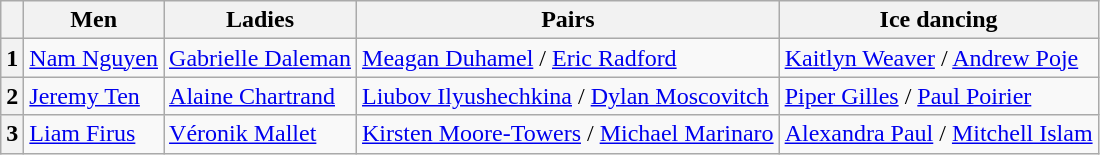<table class="wikitable">
<tr>
<th></th>
<th>Men</th>
<th>Ladies</th>
<th>Pairs</th>
<th>Ice dancing</th>
</tr>
<tr>
<th>1</th>
<td><a href='#'>Nam Nguyen</a></td>
<td><a href='#'>Gabrielle Daleman</a></td>
<td><a href='#'>Meagan Duhamel</a> / <a href='#'>Eric Radford</a></td>
<td><a href='#'>Kaitlyn Weaver</a> / <a href='#'>Andrew Poje</a></td>
</tr>
<tr>
<th>2</th>
<td><a href='#'>Jeremy Ten</a></td>
<td><a href='#'>Alaine Chartrand</a></td>
<td><a href='#'>Liubov Ilyushechkina</a> / <a href='#'>Dylan Moscovitch</a></td>
<td><a href='#'>Piper Gilles</a> / <a href='#'>Paul Poirier</a></td>
</tr>
<tr>
<th>3</th>
<td><a href='#'>Liam Firus</a></td>
<td><a href='#'>Véronik Mallet</a></td>
<td><a href='#'>Kirsten Moore-Towers</a> / <a href='#'>Michael Marinaro</a></td>
<td><a href='#'>Alexandra Paul</a> / <a href='#'>Mitchell Islam</a></td>
</tr>
</table>
